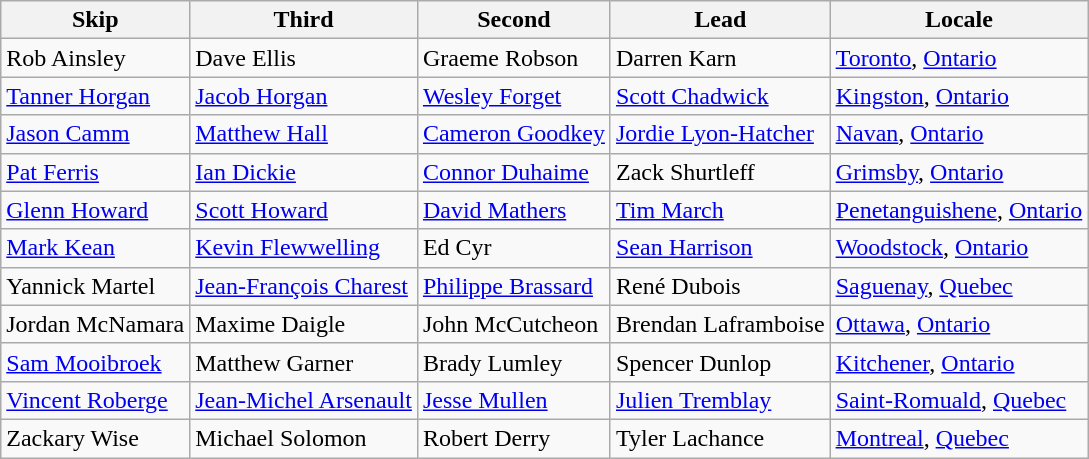<table class=wikitable>
<tr>
<th scope="col">Skip</th>
<th scope="col">Third</th>
<th scope="col">Second</th>
<th scope="col">Lead</th>
<th scope="col">Locale</th>
</tr>
<tr>
<td>Rob Ainsley</td>
<td>Dave Ellis</td>
<td>Graeme Robson</td>
<td>Darren Karn</td>
<td> <a href='#'>Toronto</a>, <a href='#'>Ontario</a></td>
</tr>
<tr>
<td><a href='#'>Tanner Horgan</a></td>
<td><a href='#'>Jacob Horgan</a></td>
<td><a href='#'>Wesley Forget</a></td>
<td><a href='#'>Scott Chadwick</a></td>
<td> <a href='#'>Kingston</a>, <a href='#'>Ontario</a></td>
</tr>
<tr>
<td><a href='#'>Jason Camm</a></td>
<td><a href='#'>Matthew Hall</a></td>
<td><a href='#'>Cameron Goodkey</a></td>
<td><a href='#'>Jordie Lyon-Hatcher</a></td>
<td> <a href='#'>Navan</a>, <a href='#'>Ontario</a></td>
</tr>
<tr>
<td><a href='#'>Pat Ferris</a></td>
<td><a href='#'>Ian Dickie</a></td>
<td><a href='#'>Connor Duhaime</a></td>
<td>Zack Shurtleff</td>
<td> <a href='#'>Grimsby</a>, <a href='#'>Ontario</a></td>
</tr>
<tr>
<td><a href='#'>Glenn Howard</a></td>
<td><a href='#'>Scott Howard</a></td>
<td><a href='#'>David Mathers</a></td>
<td><a href='#'>Tim March</a></td>
<td> <a href='#'>Penetanguishene</a>, <a href='#'>Ontario</a></td>
</tr>
<tr>
<td><a href='#'>Mark Kean</a></td>
<td><a href='#'>Kevin Flewwelling</a></td>
<td>Ed Cyr</td>
<td><a href='#'>Sean Harrison</a></td>
<td> <a href='#'>Woodstock</a>, <a href='#'>Ontario</a></td>
</tr>
<tr>
<td>Yannick Martel</td>
<td><a href='#'>Jean-François Charest</a></td>
<td><a href='#'>Philippe Brassard</a></td>
<td>René Dubois</td>
<td> <a href='#'>Saguenay</a>, <a href='#'>Quebec</a></td>
</tr>
<tr>
<td>Jordan McNamara</td>
<td>Maxime Daigle</td>
<td>John McCutcheon</td>
<td>Brendan Laframboise</td>
<td> <a href='#'>Ottawa</a>, <a href='#'>Ontario</a></td>
</tr>
<tr>
<td><a href='#'>Sam Mooibroek</a></td>
<td>Matthew Garner</td>
<td>Brady Lumley</td>
<td>Spencer Dunlop</td>
<td> <a href='#'>Kitchener</a>, <a href='#'>Ontario</a></td>
</tr>
<tr>
<td><a href='#'>Vincent Roberge</a></td>
<td><a href='#'>Jean-Michel Arsenault</a></td>
<td><a href='#'>Jesse Mullen</a></td>
<td><a href='#'>Julien Tremblay</a></td>
<td> <a href='#'>Saint-Romuald</a>, <a href='#'>Quebec</a></td>
</tr>
<tr>
<td>Zackary Wise</td>
<td>Michael Solomon</td>
<td>Robert Derry</td>
<td>Tyler Lachance</td>
<td> <a href='#'>Montreal</a>, <a href='#'>Quebec</a></td>
</tr>
</table>
